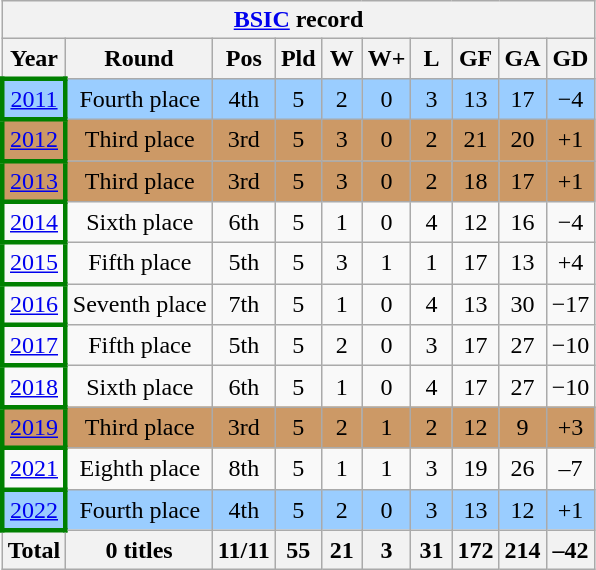<table class="wikitable" style="text-align: center;">
<tr>
<th colspan=10><a href='#'>BSIC</a> record</th>
</tr>
<tr>
<th>Year</th>
<th>Round</th>
<th width=20>Pos</th>
<th width=20>Pld</th>
<th width=20>W</th>
<th width=20>W+</th>
<th width=20>L</th>
<th width=20>GF</th>
<th width=20>GA</th>
<th width=20>GD</th>
</tr>
<tr bgcolor=#9acdff>
<td style="border: 3px solid green"> <a href='#'>2011</a></td>
<td>Fourth place</td>
<td>4th</td>
<td>5</td>
<td>2</td>
<td>0</td>
<td>3</td>
<td>13</td>
<td>17</td>
<td>−4</td>
</tr>
<tr bgcolor=#cc9966>
<td style="border: 3px solid green"> <a href='#'>2012</a></td>
<td>Third place</td>
<td>3rd</td>
<td>5</td>
<td>3</td>
<td>0</td>
<td>2</td>
<td>21</td>
<td>20</td>
<td>+1</td>
</tr>
<tr bgcolor=#cc9966>
<td style="border: 3px solid green"> <a href='#'>2013</a></td>
<td>Third place</td>
<td>3rd</td>
<td>5</td>
<td>3</td>
<td>0</td>
<td>2</td>
<td>18</td>
<td>17</td>
<td>+1</td>
</tr>
<tr>
<td style="border: 3px solid green"> <a href='#'>2014</a></td>
<td>Sixth place</td>
<td>6th</td>
<td>5</td>
<td>1</td>
<td>0</td>
<td>4</td>
<td>12</td>
<td>16</td>
<td>−4</td>
</tr>
<tr>
<td style="border: 3px solid green"> <a href='#'>2015</a></td>
<td>Fifth place</td>
<td>5th</td>
<td>5</td>
<td>3</td>
<td>1</td>
<td>1</td>
<td>17</td>
<td>13</td>
<td>+4</td>
</tr>
<tr>
<td style="border: 3px solid green"> <a href='#'>2016</a></td>
<td>Seventh place</td>
<td>7th</td>
<td>5</td>
<td>1</td>
<td>0</td>
<td>4</td>
<td>13</td>
<td>30</td>
<td>−17</td>
</tr>
<tr>
<td style="border: 3px solid green"> <a href='#'>2017</a></td>
<td>Fifth place</td>
<td>5th</td>
<td>5</td>
<td>2</td>
<td>0</td>
<td>3</td>
<td>17</td>
<td>27</td>
<td>−10</td>
</tr>
<tr>
<td style="border: 3px solid green"> <a href='#'>2018</a></td>
<td>Sixth place</td>
<td>6th</td>
<td>5</td>
<td>1</td>
<td>0</td>
<td>4</td>
<td>17</td>
<td>27</td>
<td>−10</td>
</tr>
<tr bgcolor=#cc9966>
<td style="border: 3px solid green"> <a href='#'>2019</a></td>
<td>Third place</td>
<td>3rd</td>
<td>5</td>
<td>2</td>
<td>1</td>
<td>2</td>
<td>12</td>
<td>9</td>
<td>+3</td>
</tr>
<tr>
<td style="border: 3px solid green"> <a href='#'>2021</a></td>
<td>Eighth place</td>
<td>8th</td>
<td>5</td>
<td>1</td>
<td>1</td>
<td>3</td>
<td>19</td>
<td>26</td>
<td>–7</td>
</tr>
<tr bgcolor=#9acdff>
<td style="border: 3px solid green"> <a href='#'>2022</a></td>
<td>Fourth place</td>
<td>4th</td>
<td>5</td>
<td>2</td>
<td>0</td>
<td>3</td>
<td>13</td>
<td>12</td>
<td>+1</td>
</tr>
<tr>
<th>Total</th>
<th>0 titles</th>
<th>11/11</th>
<th>55</th>
<th>21</th>
<th>3</th>
<th>31</th>
<th>172</th>
<th>214</th>
<th>–42</th>
</tr>
</table>
